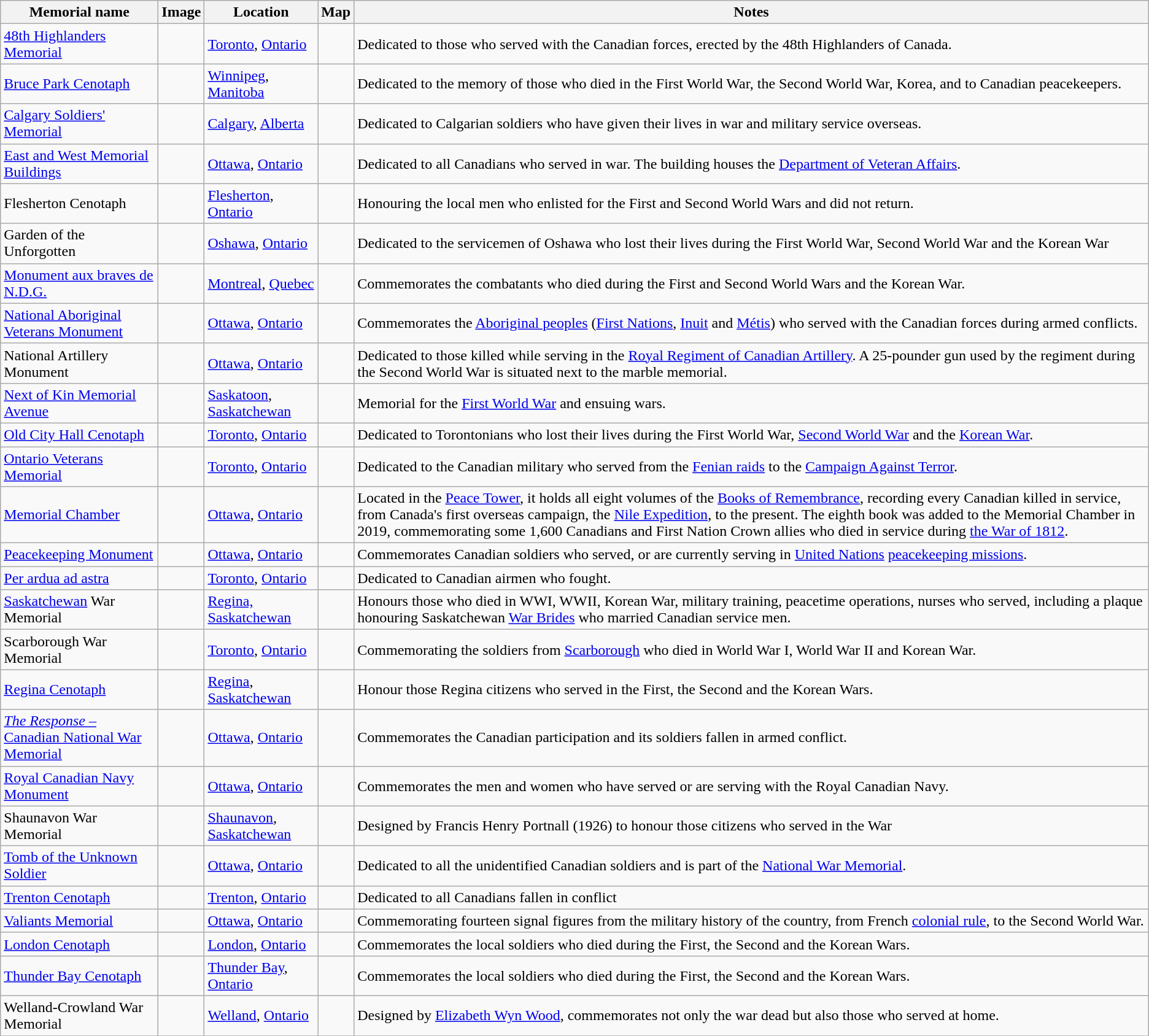<table class="wikitable sortable sticky-header" border="1">
<tr valign="middle">
<th scope="col">Memorial name</th>
<th scope="col" class="unsortable">Image</th>
<th scope="col">Location</th>
<th scope="col">Map</th>
<th scope="col" class="unsortable">Notes</th>
</tr>
<tr>
<td><a href='#'>48th Highlanders Memorial</a></td>
<td></td>
<td><a href='#'>Toronto</a>, <a href='#'>Ontario</a></td>
<td></td>
<td>Dedicated to those who served with the Canadian forces, erected by the 48th Highlanders of Canada.</td>
</tr>
<tr>
<td><a href='#'>Bruce Park Cenotaph</a></td>
<td></td>
<td><a href='#'>Winnipeg</a>, <a href='#'>Manitoba</a></td>
<td></td>
<td>Dedicated to the memory of those who died in the First World War, the Second World War, Korea, and to Canadian peacekeepers.</td>
</tr>
<tr>
<td><a href='#'>Calgary Soldiers' Memorial</a></td>
<td></td>
<td><a href='#'>Calgary</a>, <a href='#'>Alberta</a></td>
<td></td>
<td>Dedicated to Calgarian soldiers who have given their lives in war and military service overseas.</td>
</tr>
<tr>
<td><a href='#'>East and West Memorial Buildings</a></td>
<td></td>
<td><a href='#'>Ottawa</a>, <a href='#'>Ontario</a></td>
<td></td>
<td>Dedicated to all Canadians who served in war. The building houses the <a href='#'>Department of Veteran Affairs</a>.</td>
</tr>
<tr>
<td>Flesherton Cenotaph</td>
<td></td>
<td><a href='#'>Flesherton</a>, <a href='#'>Ontario</a></td>
<td></td>
<td>Honouring the local men who enlisted for the First and Second World Wars and did not return.</td>
</tr>
<tr>
<td>Garden of the Unforgotten</td>
<td></td>
<td><a href='#'>Oshawa</a>, <a href='#'>Ontario</a></td>
<td></td>
<td>Dedicated to the servicemen of Oshawa who lost their lives during the First World War, Second World War and the Korean War</td>
</tr>
<tr>
<td><a href='#'>Monument aux braves de N.D.G.</a></td>
<td></td>
<td><a href='#'>Montreal</a>, <a href='#'>Quebec</a></td>
<td></td>
<td>Commemorates the combatants who died during the First and Second World Wars and the Korean War.</td>
</tr>
<tr>
<td><a href='#'>National Aboriginal Veterans Monument</a></td>
<td></td>
<td><a href='#'>Ottawa</a>, <a href='#'>Ontario</a></td>
<td></td>
<td>Commemorates the <a href='#'>Aboriginal peoples</a> (<a href='#'>First Nations</a>, <a href='#'>Inuit</a> and <a href='#'>Métis</a>) who served with the Canadian forces during armed conflicts.</td>
</tr>
<tr>
<td>National Artillery Monument</td>
<td></td>
<td><a href='#'>Ottawa</a>, <a href='#'>Ontario</a></td>
<td></td>
<td>Dedicated to those killed while serving in the <a href='#'>Royal Regiment of Canadian Artillery</a>. A 25-pounder gun used by the regiment during the Second World War is situated next to the marble memorial.</td>
</tr>
<tr>
<td><a href='#'>Next of Kin Memorial Avenue</a></td>
<td></td>
<td><a href='#'>Saskatoon</a>, <a href='#'>Saskatchewan</a></td>
<td></td>
<td>Memorial for the <a href='#'>First World War</a> and ensuing wars.</td>
</tr>
<tr>
<td><a href='#'>Old City Hall Cenotaph</a></td>
<td></td>
<td><a href='#'>Toronto</a>, <a href='#'>Ontario</a></td>
<td></td>
<td>Dedicated to Torontonians who lost their lives during the First World War, <a href='#'>Second World War</a> and the <a href='#'>Korean War</a>.</td>
</tr>
<tr>
<td><a href='#'>Ontario Veterans Memorial</a></td>
<td></td>
<td><a href='#'>Toronto</a>, <a href='#'>Ontario</a></td>
<td></td>
<td>Dedicated to the Canadian military who served from the <a href='#'>Fenian raids</a> to the <a href='#'>Campaign Against Terror</a>.</td>
</tr>
<tr>
<td><a href='#'>Memorial Chamber</a></td>
<td></td>
<td><a href='#'>Ottawa</a>, <a href='#'>Ontario</a></td>
<td></td>
<td>Located in the <a href='#'>Peace Tower</a>, it holds all eight volumes of the <a href='#'>Books of Remembrance</a>, recording every Canadian killed in service, from Canada's first overseas campaign, the <a href='#'>Nile Expedition</a>, to the present. The eighth book was added to the Memorial Chamber in 2019, commemorating some 1,600 Canadians and First Nation Crown allies who died in service during <a href='#'>the War of 1812</a>.</td>
</tr>
<tr>
<td><a href='#'>Peacekeeping Monument</a></td>
<td></td>
<td><a href='#'>Ottawa</a>, <a href='#'>Ontario</a></td>
<td></td>
<td>Commemorates Canadian soldiers who served, or are currently serving in <a href='#'>United Nations</a> <a href='#'>peacekeeping missions</a>.</td>
</tr>
<tr>
<td><a href='#'>Per ardua ad astra</a></td>
<td></td>
<td><a href='#'>Toronto</a>, <a href='#'>Ontario</a></td>
<td></td>
<td>Dedicated to Canadian airmen who fought.</td>
</tr>
<tr>
<td><a href='#'>Saskatchewan</a> War Memorial</td>
<td></td>
<td><a href='#'>Regina, Saskatchewan</a></td>
<td></td>
<td>Honours those who died in WWI, WWII, Korean War, military training, peacetime operations, nurses who served, including a plaque honouring Saskatchewan <a href='#'>War Brides</a> who married Canadian service men.</td>
</tr>
<tr>
<td>Scarborough War Memorial</td>
<td></td>
<td><a href='#'>Toronto</a>, <a href='#'>Ontario</a></td>
<td></td>
<td>Commemorating the soldiers from <a href='#'>Scarborough</a> who died in World War I, World War II and Korean War.</td>
</tr>
<tr>
<td><a href='#'>Regina Cenotaph</a></td>
<td></td>
<td><a href='#'>Regina</a>, <a href='#'>Saskatchewan</a></td>
<td></td>
<td>Honour those Regina citizens who served in the First, the Second and the Korean Wars.</td>
</tr>
<tr>
<td><a href='#'><em>The Response</em> – Canadian National War Memorial</a></td>
<td></td>
<td><a href='#'>Ottawa</a>, <a href='#'>Ontario</a></td>
<td></td>
<td>Commemorates the Canadian participation and its soldiers fallen in armed conflict.</td>
</tr>
<tr>
<td><a href='#'>Royal Canadian Navy Monument</a></td>
<td></td>
<td><a href='#'>Ottawa</a>, <a href='#'>Ontario</a></td>
<td></td>
<td>Commemorates the men and women who have served or are serving with the Royal Canadian Navy.</td>
</tr>
<tr>
<td>Shaunavon War Memorial</td>
<td></td>
<td><a href='#'>Shaunavon</a>, <a href='#'>Saskatchewan</a></td>
<td></td>
<td>Designed by Francis Henry Portnall (1926) to honour those citizens who served in the War</td>
</tr>
<tr>
<td><a href='#'>Tomb of the Unknown Soldier</a></td>
<td></td>
<td><a href='#'>Ottawa</a>, <a href='#'>Ontario</a></td>
<td></td>
<td>Dedicated to all the unidentified Canadian soldiers and is part of the <a href='#'>National War Memorial</a>.</td>
</tr>
<tr>
<td><a href='#'>Trenton Cenotaph</a></td>
<td></td>
<td><a href='#'>Trenton</a>, <a href='#'>Ontario</a></td>
<td></td>
<td>Dedicated to all Canadians fallen in conflict</td>
</tr>
<tr>
<td><a href='#'>Valiants Memorial</a></td>
<td></td>
<td><a href='#'>Ottawa</a>, <a href='#'>Ontario</a></td>
<td></td>
<td>Commemorating fourteen signal figures from the military history of the country, from French <a href='#'>colonial rule</a>, to the Second World War.</td>
</tr>
<tr>
<td><a href='#'>London Cenotaph</a></td>
<td></td>
<td><a href='#'>London</a>, <a href='#'>Ontario</a></td>
<td></td>
<td>Commemorates the local soldiers who died during the First, the Second and the Korean Wars.</td>
</tr>
<tr>
<td><a href='#'>Thunder Bay Cenotaph</a></td>
<td></td>
<td><a href='#'>Thunder Bay</a>, <a href='#'>Ontario</a></td>
<td></td>
<td>Commemorates the local soldiers who died during the First, the Second and the Korean Wars.</td>
</tr>
<tr>
<td>Welland-Crowland War Memorial</td>
<td></td>
<td><a href='#'>Welland</a>, <a href='#'>Ontario</a></td>
<td></td>
<td>Designed by <a href='#'>Elizabeth Wyn Wood</a>, commemorates not only the war dead but also those who served at home.</td>
</tr>
<tr>
</tr>
</table>
